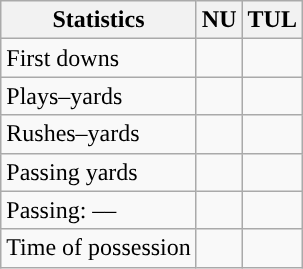<table class="wikitable" style="float:left">
<tr>
<th>Statistics</th>
<th>NU</th>
<th>TUL</th>
</tr>
<tr>
<td>First downs</td>
<td></td>
<td></td>
</tr>
<tr>
<td>Plays–yards</td>
<td></td>
<td></td>
</tr>
<tr>
<td>Rushes–yards</td>
<td></td>
<td></td>
</tr>
<tr>
<td>Passing yards</td>
<td></td>
<td></td>
</tr>
<tr>
<td>Passing: ––</td>
<td></td>
<td></td>
</tr>
<tr>
<td>Time of possession</td>
<td></td>
<td></td>
</tr>
</table>
